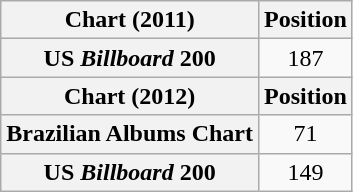<table class="wikitable sortable plainrowheaders">
<tr>
<th>Chart (2011)</th>
<th>Position</th>
</tr>
<tr>
<th scope="row">US <em>Billboard</em> 200</th>
<td style="text-align:center;">187</td>
</tr>
<tr>
<th>Chart (2012)</th>
<th>Position</th>
</tr>
<tr>
<th scope="row">Brazilian Albums Chart</th>
<td style="text-align:center;">71</td>
</tr>
<tr>
<th scope="row">US <em>Billboard</em> 200</th>
<td style="text-align:center;">149</td>
</tr>
</table>
